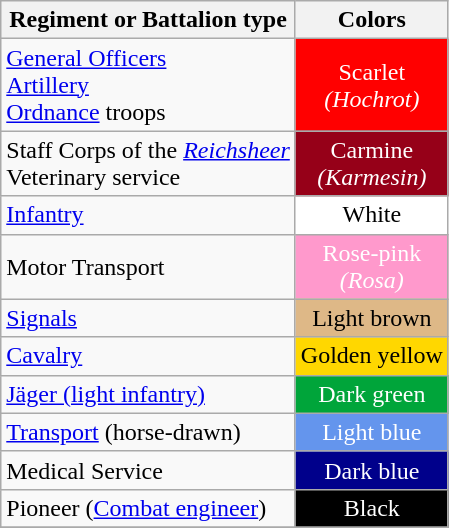<table class="wikitable">
<tr>
<th>Regiment or Battalion type</th>
<th>Colors</th>
</tr>
<tr>
<td><a href='#'>General Officers</a><br><a href='#'>Artillery</a><br><a href='#'>Ordnance</a> troops</td>
<td align="center" style="background:red; color:white;">Scarlet<br> <em>(Hochrot)</em></td>
</tr>
<tr>
<td>Staff Corps of the <em><a href='#'>Reichsheer</a></em><br>Veterinary service</td>
<td align="center" style="background:#960018; color:white;">Carmine<br> <em>(Karmesin)</em></td>
</tr>
<tr>
<td><a href='#'>Infantry</a></td>
<td align="center" style="background:white;">White</td>
</tr>
<tr>
<td>Motor Transport</td>
<td align="center" style="background:#FF99CC; color:white;">Rose-pink<br> <em>(Rosa)</em></td>
</tr>
<tr>
<td><a href='#'>Signals</a></td>
<td align="center" style="background:burlywood;">Light brown</td>
</tr>
<tr>
<td><a href='#'>Cavalry</a></td>
<td align="center" style="background:#FFD700;">Golden yellow</td>
</tr>
<tr>
<td><a href='#'>Jäger (light infantry)</a></td>
<td align="center" style="background:#00a53a; color:white;">Dark green</td>
</tr>
<tr>
<td><a href='#'>Transport</a> (horse-drawn)</td>
<td align="center" style="background:cornflowerblue; color:white;">Light blue</td>
</tr>
<tr>
<td>Medical Service</td>
<td align="center" style="background:darkblue; color:white;">Dark blue</td>
</tr>
<tr>
<td>Pioneer (<a href='#'>Combat engineer</a>)</td>
<td align="center" style="background:black; color:white;">Black</td>
</tr>
<tr>
</tr>
</table>
